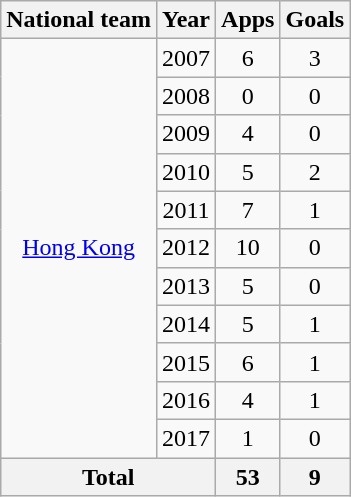<table class="wikitable" style="text-align:center">
<tr>
<th>National team</th>
<th>Year</th>
<th>Apps</th>
<th>Goals</th>
</tr>
<tr>
<td rowspan="11"><a href='#'>Hong Kong</a></td>
<td>2007</td>
<td>6</td>
<td>3</td>
</tr>
<tr>
<td>2008</td>
<td>0</td>
<td>0</td>
</tr>
<tr>
<td>2009</td>
<td>4</td>
<td>0</td>
</tr>
<tr>
<td>2010</td>
<td>5</td>
<td>2</td>
</tr>
<tr>
<td>2011</td>
<td>7</td>
<td>1</td>
</tr>
<tr>
<td>2012</td>
<td>10</td>
<td>0</td>
</tr>
<tr>
<td>2013</td>
<td>5</td>
<td>0</td>
</tr>
<tr>
<td>2014</td>
<td>5</td>
<td>1</td>
</tr>
<tr>
<td>2015</td>
<td>6</td>
<td>1</td>
</tr>
<tr>
<td>2016</td>
<td>4</td>
<td>1</td>
</tr>
<tr>
<td>2017</td>
<td>1</td>
<td>0</td>
</tr>
<tr>
<th colspan=2>Total</th>
<th>53</th>
<th>9</th>
</tr>
</table>
